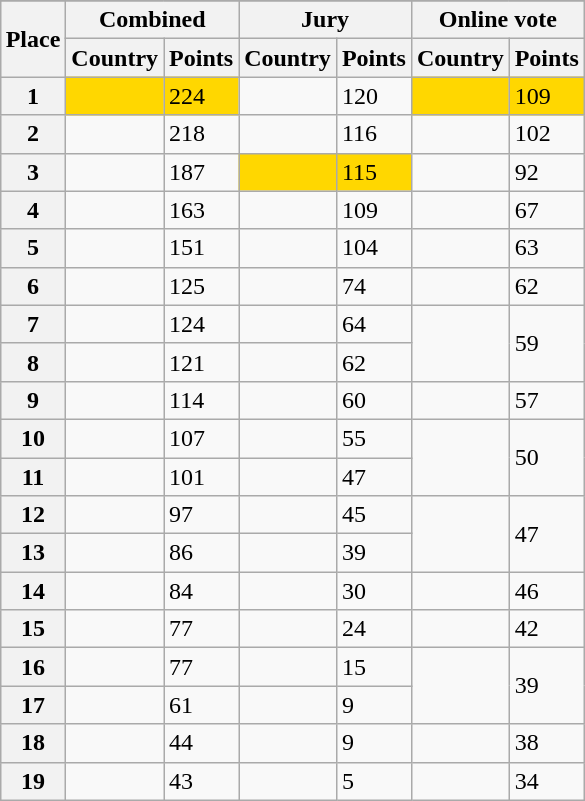<table class="wikitable collapsible plainrowheaders" style="float:right; margin:10px;">
<tr>
</tr>
<tr>
<th scope="colgroup" rowspan="2">Place</th>
<th scope="colgroup" colspan="2">Combined</th>
<th scope="colgroup" colspan="2">Jury</th>
<th scope="colgroup" colspan="2">Online vote</th>
</tr>
<tr>
<th scope="col">Country</th>
<th scope="col">Points</th>
<th scope="col">Country</th>
<th scope="col">Points</th>
<th scope="col">Country</th>
<th scope="col">Points</th>
</tr>
<tr>
<th scope="row" style="text-align:center">1</th>
<td bgcolor="gold"></td>
<td bgcolor="gold">224</td>
<td></td>
<td>120</td>
<td bgcolor="gold"></td>
<td bgcolor="gold">109</td>
</tr>
<tr>
<th scope="row" style="text-align:center">2</th>
<td></td>
<td>218</td>
<td></td>
<td>116</td>
<td></td>
<td>102</td>
</tr>
<tr>
<th scope="row" style="text-align:center">3</th>
<td></td>
<td>187</td>
<td bgcolor="gold"></td>
<td bgcolor="gold">115</td>
<td></td>
<td>92</td>
</tr>
<tr>
<th scope="row" style="text-align:center">4</th>
<td></td>
<td>163</td>
<td></td>
<td>109</td>
<td></td>
<td>67</td>
</tr>
<tr>
<th scope="row" style="text-align:center">5</th>
<td></td>
<td>151</td>
<td></td>
<td>104</td>
<td></td>
<td>63</td>
</tr>
<tr>
<th scope="row" style="text-align:center">6</th>
<td></td>
<td>125</td>
<td></td>
<td>74</td>
<td></td>
<td>62</td>
</tr>
<tr>
<th scope="row" style="text-align:center">7</th>
<td></td>
<td>124</td>
<td></td>
<td>64</td>
<td rowspan="2"></td>
<td rowspan="2">59</td>
</tr>
<tr>
<th scope="row" style="text-align:center">8</th>
<td></td>
<td>121</td>
<td></td>
<td>62</td>
</tr>
<tr>
<th scope="row" style="text-align:center">9</th>
<td></td>
<td>114</td>
<td></td>
<td>60</td>
<td></td>
<td>57</td>
</tr>
<tr>
<th scope="row" style="text-align:center">10</th>
<td></td>
<td>107</td>
<td></td>
<td>55</td>
<td rowspan="2"></td>
<td rowspan="2">50</td>
</tr>
<tr>
<th scope="row" style="text-align:center">11</th>
<td></td>
<td>101</td>
<td></td>
<td>47</td>
</tr>
<tr>
<th scope="row" style="text-align:center">12</th>
<td></td>
<td>97</td>
<td></td>
<td>45</td>
<td rowspan="2"></td>
<td rowspan="2">47</td>
</tr>
<tr>
<th scope="row" style="text-align:center">13</th>
<td></td>
<td>86</td>
<td></td>
<td>39</td>
</tr>
<tr>
<th scope="row" style="text-align:center">14</th>
<td></td>
<td>84</td>
<td></td>
<td>30</td>
<td></td>
<td>46</td>
</tr>
<tr>
<th scope="row" style="text-align:center">15</th>
<td></td>
<td>77</td>
<td></td>
<td>24</td>
<td></td>
<td>42</td>
</tr>
<tr>
<th scope="row" style="text-align:center">16</th>
<td></td>
<td>77</td>
<td></td>
<td>15</td>
<td rowspan="2"></td>
<td rowspan="2">39</td>
</tr>
<tr>
<th scope="row" style="text-align:center">17</th>
<td></td>
<td>61</td>
<td></td>
<td>9</td>
</tr>
<tr>
<th scope="row" style="text-align:center">18</th>
<td></td>
<td>44</td>
<td></td>
<td>9</td>
<td></td>
<td>38</td>
</tr>
<tr>
<th scope="row" style="text-align:center">19</th>
<td></td>
<td>43</td>
<td></td>
<td>5</td>
<td></td>
<td>34</td>
</tr>
</table>
